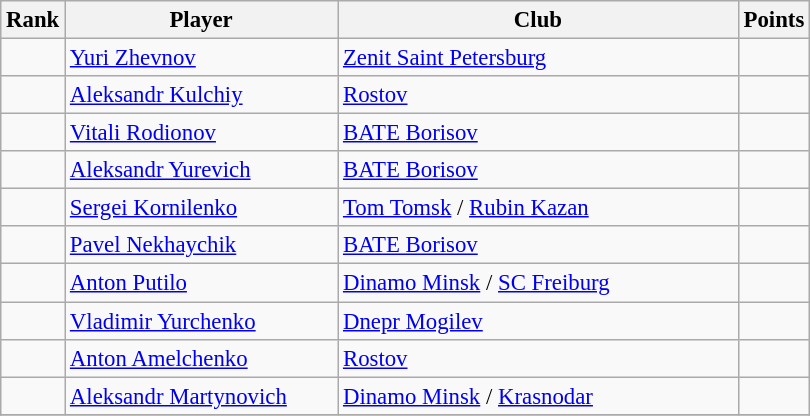<table class="wikitable" style="font-size:95%;">
<tr>
<th>Rank</th>
<th width="175pt">Player</th>
<th width="260pt">Club</th>
<th>Points</th>
</tr>
<tr>
<td></td>
<td><a href='#'>Yuri Zhevnov</a></td>
<td> <a href='#'>Zenit Saint Petersburg</a></td>
<td></td>
</tr>
<tr>
<td></td>
<td><a href='#'>Aleksandr Kulchiy</a></td>
<td> <a href='#'>Rostov</a></td>
<td></td>
</tr>
<tr>
<td></td>
<td><a href='#'>Vitali Rodionov</a></td>
<td> <a href='#'>BATE Borisov</a></td>
<td></td>
</tr>
<tr>
<td></td>
<td><a href='#'>Aleksandr Yurevich</a></td>
<td> <a href='#'>BATE Borisov</a></td>
<td></td>
</tr>
<tr>
<td></td>
<td><a href='#'>Sergei Kornilenko</a></td>
<td> <a href='#'>Tom Tomsk</a> /  <a href='#'>Rubin Kazan</a></td>
<td></td>
</tr>
<tr>
<td></td>
<td><a href='#'>Pavel Nekhaychik</a></td>
<td> <a href='#'>BATE Borisov</a></td>
<td></td>
</tr>
<tr>
<td></td>
<td><a href='#'>Anton Putilo</a></td>
<td> <a href='#'>Dinamo Minsk</a> /  <a href='#'>SC Freiburg</a></td>
<td></td>
</tr>
<tr>
<td></td>
<td><a href='#'>Vladimir Yurchenko</a></td>
<td> <a href='#'>Dnepr Mogilev</a></td>
<td></td>
</tr>
<tr>
<td></td>
<td><a href='#'>Anton Amelchenko</a></td>
<td> <a href='#'>Rostov</a></td>
<td></td>
</tr>
<tr>
<td></td>
<td><a href='#'>Aleksandr Martynovich</a></td>
<td> <a href='#'>Dinamo Minsk</a> /  <a href='#'>Krasnodar</a></td>
<td></td>
</tr>
<tr>
</tr>
</table>
